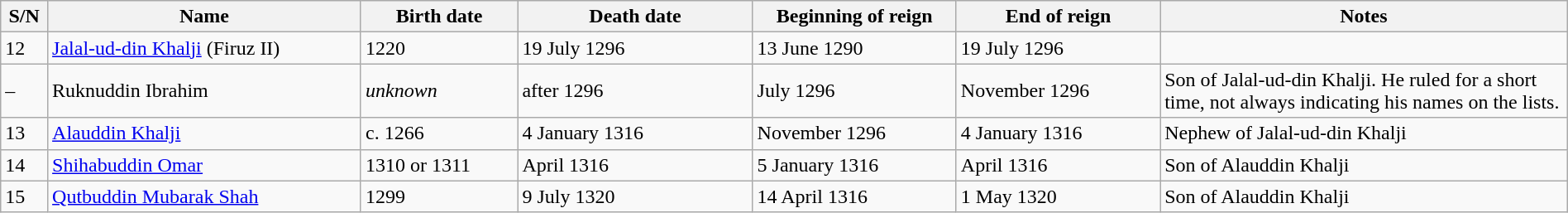<table class=wikitable  width="100%">
<tr>
<th width="3%" bgcolor="#CEDFF2">S/N</th>
<th width="20%" bgcolor="#CEDFF2">Name</th>
<th width="10%" bgcolor="#CEDFF2">Birth date</th>
<th width="15%" bgcolor="#CEDFF2">Death date</th>
<th width="13%" bgcolor="#CEDFF2">Beginning of reign</th>
<th width="13%" bgcolor="#CEDFF2">End of reign</th>
<th width="26%" bgcolor="#CEDFF2">Notes</th>
</tr>
<tr>
<td>12</td>
<td><a href='#'>Jalal-ud-din Khalji</a> (Firuz II)</td>
<td>1220</td>
<td>19 July 1296</td>
<td>13 June 1290</td>
<td>19 July 1296</td>
<td></td>
</tr>
<tr>
<td>–</td>
<td>Ruknuddin Ibrahim</td>
<td><em>unknown</em></td>
<td>after 1296</td>
<td>July 1296</td>
<td>November 1296</td>
<td>Son of Jalal-ud-din Khalji. He ruled for a short time, not always indicating his names on the lists.</td>
</tr>
<tr>
<td>13</td>
<td><a href='#'>Alauddin Khalji</a></td>
<td>c. 1266</td>
<td>4 January 1316</td>
<td>November 1296</td>
<td>4 January 1316</td>
<td>Nephew of Jalal-ud-din Khalji</td>
</tr>
<tr>
<td>14</td>
<td><a href='#'>Shihabuddin Omar</a></td>
<td>1310 or 1311</td>
<td>April 1316</td>
<td>5 January 1316</td>
<td>April 1316</td>
<td>Son of Alauddin Khalji</td>
</tr>
<tr>
<td>15</td>
<td><a href='#'>Qutbuddin Mubarak Shah</a></td>
<td>1299</td>
<td>9 July 1320</td>
<td>14 April 1316</td>
<td>1 May 1320</td>
<td>Son of Alauddin Khalji</td>
</tr>
</table>
